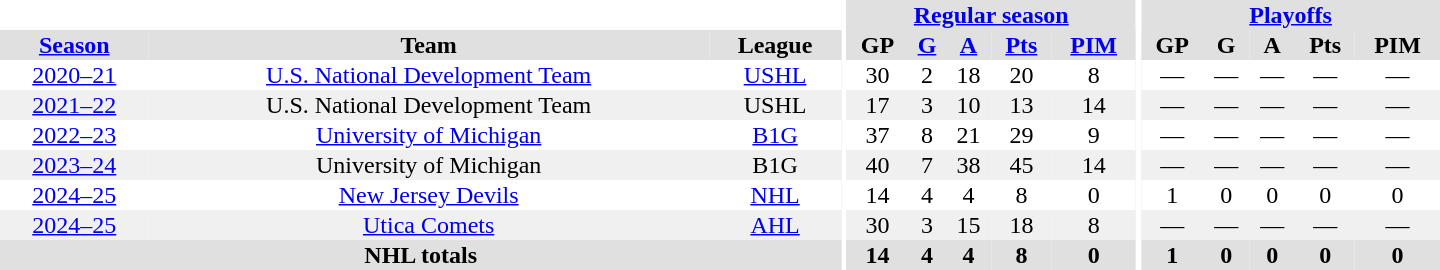<table border="0" cellpadding="1" cellspacing="0" style="text-align:center; width:60em;">
<tr bgcolor="#e0e0e0">
<th colspan="3" bgcolor="#ffffff"></th>
<th rowspan="100" bgcolor="#ffffff"></th>
<th colspan="5"><a href='#'>Regular season</a></th>
<th rowspan="100" bgcolor="#ffffff"></th>
<th colspan="5"><a href='#'>Playoffs</a></th>
</tr>
<tr bgcolor="#e0e0e0">
<th><a href='#'>Season</a></th>
<th>Team</th>
<th>League</th>
<th>GP</th>
<th><a href='#'>G</a></th>
<th><a href='#'>A</a></th>
<th><a href='#'>Pts</a></th>
<th><a href='#'>PIM</a></th>
<th>GP</th>
<th>G</th>
<th>A</th>
<th>Pts</th>
<th>PIM</th>
</tr>
<tr>
<td><a href='#'>2020–21</a></td>
<td><a href='#'>U.S. National Development Team</a></td>
<td><a href='#'>USHL</a></td>
<td>30</td>
<td>2</td>
<td>18</td>
<td>20</td>
<td>8</td>
<td>—</td>
<td>—</td>
<td>—</td>
<td>—</td>
<td>—</td>
</tr>
<tr bgcolor="#f0f0f0">
<td><a href='#'>2021–22</a></td>
<td>U.S. National Development Team</td>
<td>USHL</td>
<td>17</td>
<td>3</td>
<td>10</td>
<td>13</td>
<td>14</td>
<td>—</td>
<td>—</td>
<td>—</td>
<td>—</td>
<td>—</td>
</tr>
<tr>
<td><a href='#'>2022–23</a></td>
<td><a href='#'>University of Michigan</a></td>
<td><a href='#'>B1G</a></td>
<td>37</td>
<td>8</td>
<td>21</td>
<td>29</td>
<td>9</td>
<td>—</td>
<td>—</td>
<td>—</td>
<td>—</td>
<td>—</td>
</tr>
<tr bgcolor="#f0f0f0">
<td><a href='#'>2023–24</a></td>
<td>University of Michigan</td>
<td>B1G</td>
<td>40</td>
<td>7</td>
<td>38</td>
<td>45</td>
<td>14</td>
<td>—</td>
<td>—</td>
<td>—</td>
<td>—</td>
<td>—</td>
</tr>
<tr>
<td><a href='#'>2024–25</a></td>
<td><a href='#'>New Jersey Devils</a></td>
<td><a href='#'>NHL</a></td>
<td>14</td>
<td>4</td>
<td>4</td>
<td>8</td>
<td>0</td>
<td>1</td>
<td>0</td>
<td>0</td>
<td>0</td>
<td>0</td>
</tr>
<tr bgcolor="#f0f0f0">
<td><a href='#'>2024–25</a></td>
<td><a href='#'>Utica Comets</a></td>
<td><a href='#'>AHL</a></td>
<td>30</td>
<td>3</td>
<td>15</td>
<td>18</td>
<td>8</td>
<td>—</td>
<td>—</td>
<td>—</td>
<td>—</td>
<td>—</td>
</tr>
<tr bgcolor="#e0e0e0">
<th colspan="3">NHL totals</th>
<th>14</th>
<th>4</th>
<th>4</th>
<th>8</th>
<th>0</th>
<th>1</th>
<th>0</th>
<th>0</th>
<th>0</th>
<th>0</th>
</tr>
</table>
